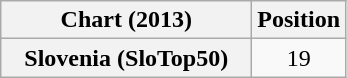<table class="wikitable plainrowheaders sortable" style="text-align:center;">
<tr>
<th scope="col" width=160>Chart (2013)</th>
<th scope="col">Position</th>
</tr>
<tr>
<th scope="row">Slovenia (SloTop50)</th>
<td>19</td>
</tr>
</table>
